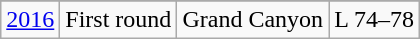<table class="wikitable">
<tr>
</tr>
<tr style="text-align:center;">
<td><a href='#'>2016</a></td>
<td>First round</td>
<td>Grand Canyon</td>
<td>L 74–78</td>
</tr>
</table>
